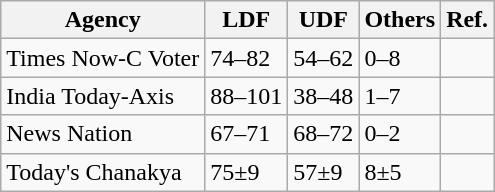<table class="wikitable collapsible">
<tr>
<th>Agency</th>
<th>LDF</th>
<th>UDF</th>
<th>Others</th>
<th>Ref.</th>
</tr>
<tr>
<td>Times Now-C Voter</td>
<td>74–82</td>
<td>54–62</td>
<td>0–8</td>
<td></td>
</tr>
<tr>
<td>India Today-Axis</td>
<td>88–101</td>
<td>38–48</td>
<td>1–7</td>
<td></td>
</tr>
<tr>
<td>News Nation</td>
<td>67–71</td>
<td>68–72</td>
<td>0–2</td>
<td></td>
</tr>
<tr>
<td>Today's Chanakya</td>
<td>75±9</td>
<td>57±9</td>
<td>8±5</td>
<td></td>
</tr>
</table>
